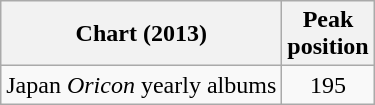<table class="wikitable sortable">
<tr>
<th>Chart (2013)</th>
<th>Peak<br>position</th>
</tr>
<tr>
<td>Japan <em>Oricon</em> yearly albums</td>
<td align="center">195</td>
</tr>
</table>
